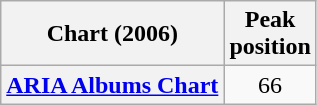<table class="wikitable plainrowheaders" style="text-align:center">
<tr>
<th scope="col">Chart (2006)</th>
<th scope="col">Peak<br>position</th>
</tr>
<tr>
<th scope="row"><a href='#'>ARIA Albums Chart</a></th>
<td>66</td>
</tr>
</table>
